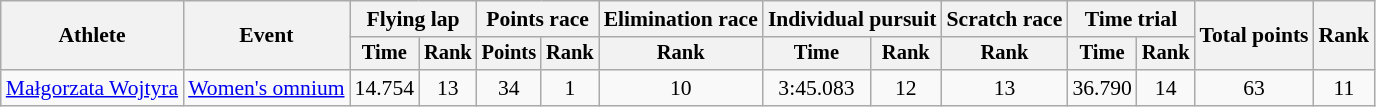<table class="wikitable" style="font-size:90%">
<tr>
<th rowspan="2">Athlete</th>
<th rowspan="2">Event</th>
<th colspan=2>Flying lap</th>
<th colspan=2>Points race</th>
<th>Elimination race</th>
<th colspan=2>Individual pursuit</th>
<th>Scratch race</th>
<th colspan=2>Time trial</th>
<th rowspan=2>Total points</th>
<th rowspan=2>Rank</th>
</tr>
<tr style="font-size:95%">
<th>Time</th>
<th>Rank</th>
<th>Points</th>
<th>Rank</th>
<th>Rank</th>
<th>Time</th>
<th>Rank</th>
<th>Rank</th>
<th>Time</th>
<th>Rank</th>
</tr>
<tr align=center>
<td align=left><a href='#'>Małgorzata Wojtyra</a></td>
<td align=left><a href='#'>Women's omnium</a></td>
<td>14.754</td>
<td>13</td>
<td>34</td>
<td>1</td>
<td>10</td>
<td>3:45.083</td>
<td>12</td>
<td>13</td>
<td>36.790</td>
<td>14</td>
<td>63</td>
<td>11</td>
</tr>
</table>
